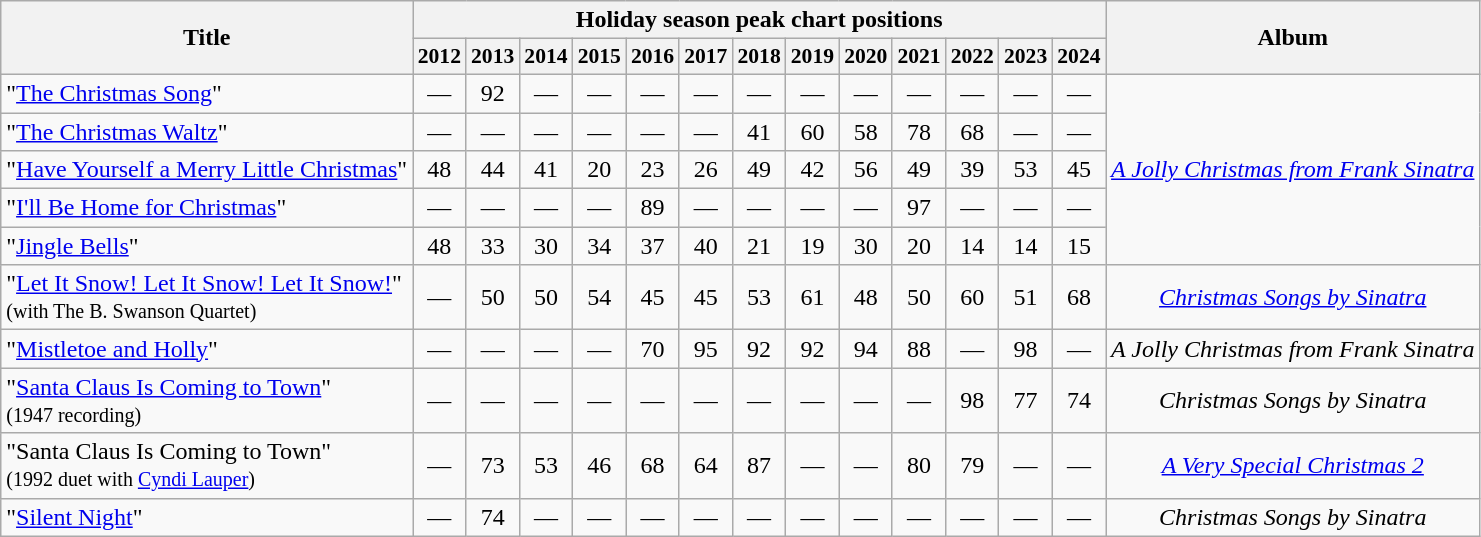<table class = "wikitable" style = text-align:center;>
<tr>
<th rowspan = "2">Title</th>
<th colspan = "13">Holiday season peak chart positions</th>
<th rowspan = "2">Album</th>
</tr>
<tr style = "width:3em;font-size:90%;">
<th align = center>2012</th>
<th align = center>2013</th>
<th align = center>2014</th>
<th align = center>2015</th>
<th align = center>2016</th>
<th align = center>2017</th>
<th align = center>2018</th>
<th align = center>2019</th>
<th align = center>2020</th>
<th align = center>2021</th>
<th align = center>2022</th>
<th align = center>2023</th>
<th align = center>2024</th>
</tr>
<tr>
<td align = left>"<a href='#'>The Christmas Song</a>"</td>
<td>—</td>
<td>92</td>
<td>—</td>
<td>—</td>
<td>—</td>
<td>—</td>
<td>—</td>
<td>—</td>
<td>—</td>
<td>—</td>
<td>—</td>
<td>—</td>
<td>—</td>
<td rowspan = "5" align = center><em><a href='#'>A Jolly Christmas from Frank Sinatra</a></em></td>
</tr>
<tr>
<td align = left>"<a href='#'>The Christmas Waltz</a>"</td>
<td>—</td>
<td>—</td>
<td>—</td>
<td>—</td>
<td>—</td>
<td>—</td>
<td>41</td>
<td>60</td>
<td>58</td>
<td>78</td>
<td>68</td>
<td>—</td>
<td>—</td>
</tr>
<tr>
<td align = left>"<a href='#'>Have Yourself a Merry Little Christmas</a>"</td>
<td>48</td>
<td>44</td>
<td>41</td>
<td>20</td>
<td>23</td>
<td>26</td>
<td>49</td>
<td>42</td>
<td>56</td>
<td>49</td>
<td>39</td>
<td>53</td>
<td>45</td>
</tr>
<tr>
<td align = left>"<a href='#'>I'll Be Home for Christmas</a>"</td>
<td>—</td>
<td>—</td>
<td>—</td>
<td>—</td>
<td>89</td>
<td>—</td>
<td>—</td>
<td>—</td>
<td>—</td>
<td>97</td>
<td>—</td>
<td>—</td>
<td>—</td>
</tr>
<tr>
<td align = left>"<a href='#'>Jingle Bells</a>"</td>
<td>48</td>
<td>33</td>
<td>30</td>
<td>34</td>
<td>37</td>
<td>40</td>
<td>21</td>
<td>19</td>
<td>30</td>
<td>20</td>
<td>14</td>
<td>14</td>
<td>15</td>
</tr>
<tr>
<td align = left>"<a href='#'>Let It Snow! Let It Snow! Let It Snow!</a>"<br><small>(with The B. Swanson Quartet)</small></td>
<td>—</td>
<td>50</td>
<td>50</td>
<td>54</td>
<td>45</td>
<td>45</td>
<td>53</td>
<td>61</td>
<td>48</td>
<td>50</td>
<td>60</td>
<td>51</td>
<td>68</td>
<td align = center><em><a href='#'>Christmas Songs by Sinatra</a></em></td>
</tr>
<tr>
<td align = left>"<a href='#'>Mistletoe and Holly</a>"</td>
<td>—</td>
<td>—</td>
<td>—</td>
<td>—</td>
<td>70</td>
<td>95</td>
<td>92</td>
<td>92</td>
<td>94</td>
<td>88</td>
<td>—</td>
<td>98</td>
<td>—</td>
<td align = center><em>A Jolly Christmas from Frank Sinatra</em></td>
</tr>
<tr>
<td align = left>"<a href='#'>Santa Claus Is Coming to Town</a>"<br><small>(1947 recording)</small></td>
<td>—</td>
<td>—</td>
<td>—</td>
<td>—</td>
<td>—</td>
<td>—</td>
<td>—</td>
<td>—</td>
<td>—</td>
<td>—</td>
<td>98</td>
<td>77</td>
<td>74</td>
<td align = center><em>Christmas Songs by Sinatra</em></td>
</tr>
<tr>
<td align = left>"Santa Claus Is Coming to Town"<br><small>(1992 duet with <a href='#'>Cyndi Lauper</a>)</small></td>
<td>—</td>
<td>73</td>
<td>53</td>
<td>46</td>
<td>68</td>
<td>64</td>
<td>87</td>
<td>—</td>
<td>—</td>
<td>80</td>
<td>79</td>
<td>—</td>
<td>—</td>
<td align = center><em><a href='#'>A Very Special Christmas 2</a></em></td>
</tr>
<tr>
<td align = left>"<a href='#'>Silent Night</a>"</td>
<td>—</td>
<td>74</td>
<td>—</td>
<td>—</td>
<td>—</td>
<td>—</td>
<td>—</td>
<td>—</td>
<td>—</td>
<td>—</td>
<td>—</td>
<td>—</td>
<td>—</td>
<td align = center><em>Christmas Songs by Sinatra</em></td>
</tr>
</table>
